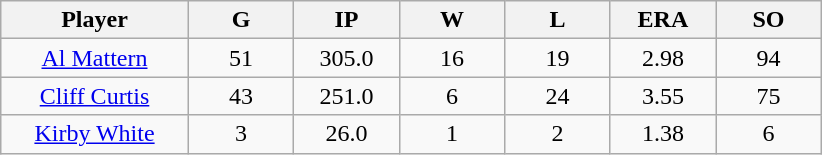<table class="wikitable sortable">
<tr>
<th bgcolor="#DDDDFF" width="16%">Player</th>
<th bgcolor="#DDDDFF" width="9%">G</th>
<th bgcolor="#DDDDFF" width="9%">IP</th>
<th bgcolor="#DDDDFF" width="9%">W</th>
<th bgcolor="#DDDDFF" width="9%">L</th>
<th bgcolor="#DDDDFF" width="9%">ERA</th>
<th bgcolor="#DDDDFF" width="9%">SO</th>
</tr>
<tr align="center">
<td><a href='#'>Al Mattern</a></td>
<td>51</td>
<td>305.0</td>
<td>16</td>
<td>19</td>
<td>2.98</td>
<td>94</td>
</tr>
<tr align=center>
<td><a href='#'>Cliff Curtis</a></td>
<td>43</td>
<td>251.0</td>
<td>6</td>
<td>24</td>
<td>3.55</td>
<td>75</td>
</tr>
<tr align=center>
<td><a href='#'>Kirby White</a></td>
<td>3</td>
<td>26.0</td>
<td>1</td>
<td>2</td>
<td>1.38</td>
<td>6</td>
</tr>
</table>
